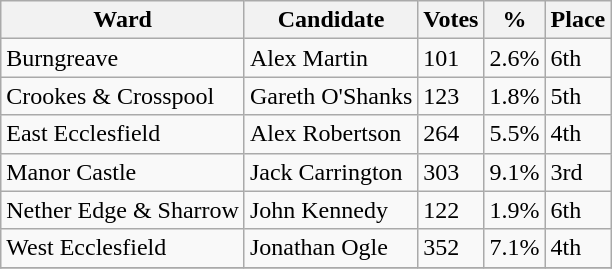<table class="wikitable">
<tr>
<th>Ward</th>
<th>Candidate</th>
<th>Votes</th>
<th>%</th>
<th>Place</th>
</tr>
<tr>
<td>Burngreave</td>
<td>Alex Martin</td>
<td>101</td>
<td>2.6%</td>
<td>6th</td>
</tr>
<tr>
<td>Crookes & Crosspool</td>
<td>Gareth O'Shanks</td>
<td>123</td>
<td>1.8%</td>
<td>5th</td>
</tr>
<tr>
<td>East Ecclesfield</td>
<td>Alex Robertson</td>
<td>264</td>
<td>5.5%</td>
<td>4th</td>
</tr>
<tr>
<td>Manor Castle</td>
<td>Jack Carrington</td>
<td>303</td>
<td>9.1%</td>
<td>3rd</td>
</tr>
<tr>
<td>Nether Edge & Sharrow</td>
<td>John Kennedy</td>
<td>122</td>
<td>1.9%</td>
<td>6th</td>
</tr>
<tr>
<td>West Ecclesfield</td>
<td>Jonathan Ogle</td>
<td>352</td>
<td>7.1%</td>
<td>4th</td>
</tr>
<tr>
</tr>
</table>
